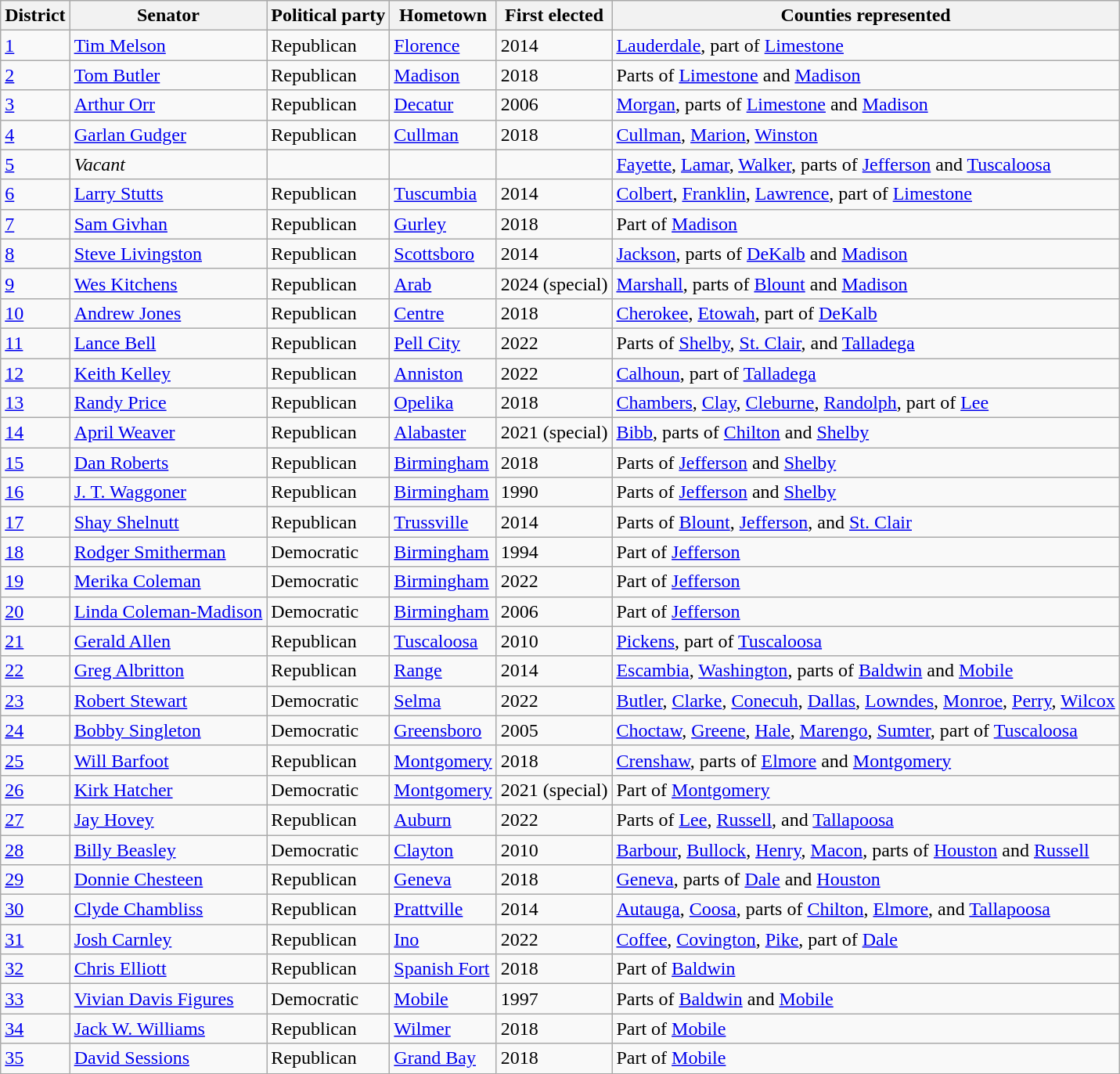<table class="wikitable sortable">
<tr>
<th>District</th>
<th>Senator</th>
<th>Political party</th>
<th>Hometown</th>
<th>First elected</th>
<th>Counties represented</th>
</tr>
<tr>
<td><a href='#'>1</a></td>
<td><a href='#'>Tim Melson</a></td>
<td>Republican</td>
<td><a href='#'>Florence</a></td>
<td>2014</td>
<td><a href='#'>Lauderdale</a>, part of <a href='#'>Limestone</a></td>
</tr>
<tr>
<td><a href='#'>2</a></td>
<td><a href='#'>Tom Butler</a></td>
<td>Republican</td>
<td><a href='#'>Madison</a></td>
<td>2018</td>
<td>Parts of <a href='#'>Limestone</a> and <a href='#'>Madison</a></td>
</tr>
<tr>
<td><a href='#'>3</a></td>
<td><a href='#'>Arthur Orr</a></td>
<td>Republican</td>
<td><a href='#'>Decatur</a></td>
<td>2006</td>
<td><a href='#'>Morgan</a>, parts of <a href='#'>Limestone</a> and <a href='#'>Madison</a></td>
</tr>
<tr>
<td><a href='#'>4</a></td>
<td><a href='#'>Garlan Gudger</a></td>
<td>Republican</td>
<td><a href='#'>Cullman</a></td>
<td>2018</td>
<td><a href='#'>Cullman</a>, <a href='#'>Marion</a>, <a href='#'>Winston</a></td>
</tr>
<tr>
<td><a href='#'>5</a></td>
<td><em>Vacant</em></td>
<td></td>
<td></td>
<td></td>
<td><a href='#'>Fayette</a>, <a href='#'>Lamar</a>, <a href='#'>Walker</a>, parts of <a href='#'>Jefferson</a> and <a href='#'>Tuscaloosa</a></td>
</tr>
<tr>
<td><a href='#'>6</a></td>
<td><a href='#'>Larry Stutts</a></td>
<td>Republican</td>
<td><a href='#'>Tuscumbia</a></td>
<td>2014</td>
<td><a href='#'>Colbert</a>, <a href='#'>Franklin</a>, <a href='#'>Lawrence</a>, part of <a href='#'>Limestone</a></td>
</tr>
<tr>
<td><a href='#'>7</a></td>
<td><a href='#'>Sam Givhan</a></td>
<td>Republican</td>
<td><a href='#'>Gurley</a></td>
<td>2018</td>
<td>Part of <a href='#'>Madison</a></td>
</tr>
<tr>
<td><a href='#'>8</a></td>
<td><a href='#'>Steve Livingston</a></td>
<td>Republican</td>
<td><a href='#'>Scottsboro</a></td>
<td>2014</td>
<td><a href='#'>Jackson</a>, parts of <a href='#'>DeKalb</a> and <a href='#'>Madison</a></td>
</tr>
<tr>
<td><a href='#'>9</a></td>
<td><a href='#'>Wes Kitchens</a></td>
<td>Republican</td>
<td><a href='#'>Arab</a></td>
<td>2024 (special)</td>
<td><a href='#'>Marshall</a>, parts of <a href='#'>Blount</a> and <a href='#'>Madison</a></td>
</tr>
<tr>
<td><a href='#'>10</a></td>
<td><a href='#'>Andrew Jones</a></td>
<td>Republican</td>
<td><a href='#'>Centre</a></td>
<td>2018</td>
<td><a href='#'>Cherokee</a>, <a href='#'>Etowah</a>, part of <a href='#'>DeKalb</a></td>
</tr>
<tr>
<td><a href='#'>11</a></td>
<td><a href='#'>Lance Bell</a></td>
<td>Republican</td>
<td><a href='#'>Pell City</a></td>
<td>2022</td>
<td>Parts of <a href='#'>Shelby</a>, <a href='#'>St. Clair</a>, and <a href='#'>Talladega</a></td>
</tr>
<tr>
<td><a href='#'>12</a></td>
<td><a href='#'>Keith Kelley</a></td>
<td>Republican</td>
<td><a href='#'>Anniston</a></td>
<td>2022</td>
<td><a href='#'>Calhoun</a>, part of <a href='#'>Talladega</a></td>
</tr>
<tr>
<td><a href='#'>13</a></td>
<td><a href='#'>Randy Price</a></td>
<td>Republican</td>
<td><a href='#'>Opelika</a></td>
<td>2018</td>
<td><a href='#'>Chambers</a>, <a href='#'>Clay</a>, <a href='#'>Cleburne</a>, <a href='#'>Randolph</a>, part of <a href='#'>Lee</a></td>
</tr>
<tr>
<td><a href='#'>14</a></td>
<td><a href='#'>April Weaver</a></td>
<td>Republican</td>
<td><a href='#'>Alabaster</a></td>
<td>2021 (special)</td>
<td><a href='#'>Bibb</a>, parts of <a href='#'>Chilton</a> and <a href='#'>Shelby</a></td>
</tr>
<tr>
<td><a href='#'>15</a></td>
<td><a href='#'>Dan Roberts</a></td>
<td>Republican</td>
<td><a href='#'>Birmingham</a></td>
<td>2018</td>
<td>Parts of <a href='#'>Jefferson</a> and <a href='#'>Shelby</a></td>
</tr>
<tr>
<td><a href='#'>16</a></td>
<td><a href='#'>J. T. Waggoner</a></td>
<td>Republican</td>
<td><a href='#'>Birmingham</a></td>
<td>1990</td>
<td>Parts of <a href='#'>Jefferson</a> and <a href='#'>Shelby</a></td>
</tr>
<tr>
<td><a href='#'>17</a></td>
<td><a href='#'>Shay Shelnutt</a></td>
<td>Republican</td>
<td><a href='#'>Trussville</a></td>
<td>2014</td>
<td>Parts of <a href='#'>Blount</a>, <a href='#'>Jefferson</a>, and <a href='#'>St. Clair</a></td>
</tr>
<tr>
<td><a href='#'>18</a></td>
<td><a href='#'>Rodger Smitherman</a></td>
<td>Democratic</td>
<td><a href='#'>Birmingham</a></td>
<td>1994</td>
<td>Part of <a href='#'>Jefferson</a></td>
</tr>
<tr>
<td><a href='#'>19</a></td>
<td><a href='#'>Merika Coleman</a></td>
<td>Democratic</td>
<td><a href='#'>Birmingham</a></td>
<td>2022</td>
<td>Part of <a href='#'>Jefferson</a></td>
</tr>
<tr>
<td><a href='#'>20</a></td>
<td><a href='#'>Linda Coleman-Madison</a></td>
<td>Democratic</td>
<td><a href='#'>Birmingham</a></td>
<td>2006</td>
<td>Part of <a href='#'>Jefferson</a></td>
</tr>
<tr>
<td><a href='#'>21</a></td>
<td><a href='#'>Gerald Allen</a></td>
<td>Republican</td>
<td><a href='#'>Tuscaloosa</a></td>
<td>2010</td>
<td><a href='#'>Pickens</a>, part of <a href='#'>Tuscaloosa</a></td>
</tr>
<tr>
<td><a href='#'>22</a></td>
<td><a href='#'>Greg Albritton</a></td>
<td>Republican</td>
<td><a href='#'>Range</a></td>
<td>2014</td>
<td><a href='#'>Escambia</a>, <a href='#'>Washington</a>, parts of <a href='#'>Baldwin</a> and <a href='#'>Mobile</a></td>
</tr>
<tr>
<td><a href='#'>23</a></td>
<td><a href='#'>Robert Stewart</a></td>
<td>Democratic</td>
<td><a href='#'>Selma</a></td>
<td>2022</td>
<td><a href='#'>Butler</a>, <a href='#'>Clarke</a>, <a href='#'>Conecuh</a>, <a href='#'>Dallas</a>, <a href='#'>Lowndes</a>, <a href='#'>Monroe</a>, <a href='#'>Perry</a>, <a href='#'>Wilcox</a></td>
</tr>
<tr>
<td><a href='#'>24</a></td>
<td><a href='#'>Bobby Singleton</a></td>
<td>Democratic</td>
<td><a href='#'>Greensboro</a></td>
<td>2005</td>
<td><a href='#'>Choctaw</a>, <a href='#'>Greene</a>, <a href='#'>Hale</a>, <a href='#'>Marengo</a>, <a href='#'>Sumter</a>, part of <a href='#'>Tuscaloosa</a></td>
</tr>
<tr>
<td><a href='#'>25</a></td>
<td><a href='#'>Will Barfoot</a></td>
<td>Republican</td>
<td><a href='#'>Montgomery</a></td>
<td>2018</td>
<td><a href='#'>Crenshaw</a>, parts of <a href='#'>Elmore</a> and <a href='#'>Montgomery</a></td>
</tr>
<tr>
<td><a href='#'>26</a></td>
<td><a href='#'>Kirk Hatcher</a></td>
<td>Democratic</td>
<td><a href='#'>Montgomery</a></td>
<td>2021 (special)</td>
<td>Part of <a href='#'>Montgomery</a></td>
</tr>
<tr>
<td><a href='#'>27</a></td>
<td><a href='#'>Jay Hovey</a></td>
<td>Republican</td>
<td><a href='#'>Auburn</a></td>
<td>2022</td>
<td>Parts of <a href='#'>Lee</a>, <a href='#'>Russell</a>, and <a href='#'>Tallapoosa</a></td>
</tr>
<tr>
<td><a href='#'>28</a></td>
<td><a href='#'>Billy Beasley</a></td>
<td>Democratic</td>
<td><a href='#'>Clayton</a></td>
<td>2010</td>
<td><a href='#'>Barbour</a>, <a href='#'>Bullock</a>, <a href='#'>Henry</a>, <a href='#'>Macon</a>, parts of <a href='#'>Houston</a> and <a href='#'>Russell</a></td>
</tr>
<tr>
<td><a href='#'>29</a></td>
<td><a href='#'>Donnie Chesteen</a></td>
<td>Republican</td>
<td><a href='#'>Geneva</a></td>
<td>2018</td>
<td><a href='#'>Geneva</a>, parts of <a href='#'>Dale</a> and <a href='#'>Houston</a></td>
</tr>
<tr>
<td><a href='#'>30</a></td>
<td><a href='#'>Clyde Chambliss</a></td>
<td>Republican</td>
<td><a href='#'>Prattville</a></td>
<td>2014</td>
<td><a href='#'>Autauga</a>, <a href='#'>Coosa</a>, parts of <a href='#'>Chilton</a>, <a href='#'>Elmore</a>, and <a href='#'>Tallapoosa</a></td>
</tr>
<tr>
<td><a href='#'>31</a></td>
<td><a href='#'>Josh Carnley</a></td>
<td>Republican</td>
<td><a href='#'>Ino</a></td>
<td>2022</td>
<td><a href='#'>Coffee</a>, <a href='#'>Covington</a>, <a href='#'>Pike</a>, part of <a href='#'>Dale</a></td>
</tr>
<tr>
<td><a href='#'>32</a></td>
<td><a href='#'>Chris Elliott</a></td>
<td>Republican</td>
<td><a href='#'>Spanish Fort</a></td>
<td>2018</td>
<td>Part of <a href='#'>Baldwin</a></td>
</tr>
<tr>
<td><a href='#'>33</a></td>
<td><a href='#'>Vivian Davis Figures</a></td>
<td>Democratic</td>
<td><a href='#'>Mobile</a></td>
<td>1997</td>
<td>Parts of <a href='#'>Baldwin</a> and <a href='#'>Mobile</a></td>
</tr>
<tr>
<td><a href='#'>34</a></td>
<td><a href='#'>Jack W. Williams</a></td>
<td>Republican</td>
<td><a href='#'>Wilmer</a></td>
<td>2018</td>
<td>Part of <a href='#'>Mobile</a></td>
</tr>
<tr>
<td><a href='#'>35</a></td>
<td><a href='#'>David Sessions</a></td>
<td>Republican</td>
<td><a href='#'>Grand Bay</a></td>
<td>2018</td>
<td>Part of <a href='#'>Mobile</a></td>
</tr>
</table>
